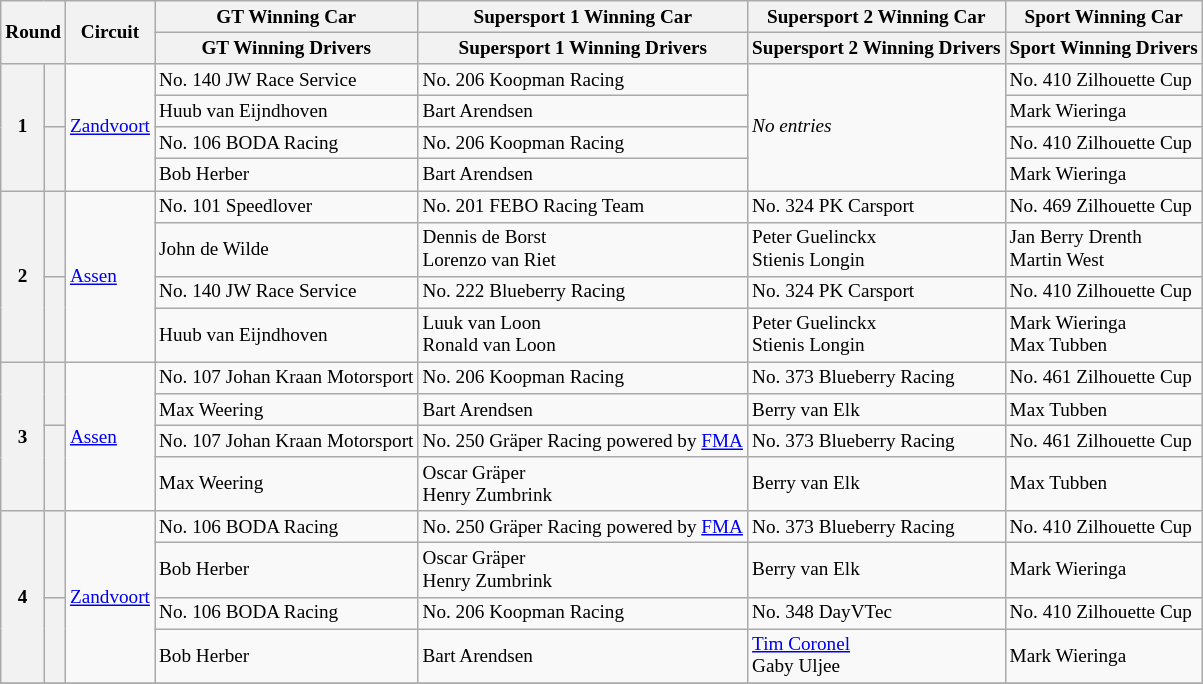<table class="wikitable" style="font-size: 80%;">
<tr>
<th rowspan=2 colspan=2>Round</th>
<th rowspan=2>Circuit</th>
<th>GT Winning Car</th>
<th>Supersport 1 Winning Car</th>
<th>Supersport 2 Winning Car</th>
<th>Sport Winning Car</th>
</tr>
<tr>
<th>GT Winning Drivers</th>
<th>Supersport 1 Winning Drivers</th>
<th>Supersport 2 Winning Drivers</th>
<th>Sport Winning Drivers</th>
</tr>
<tr>
<th rowspan=4>1</th>
<th rowspan=2></th>
<td rowspan=4> <a href='#'>Zandvoort</a></td>
<td> No. 140 JW Race Service</td>
<td> No. 206 Koopman Racing</td>
<td rowspan=4><em>No entries</em></td>
<td> No. 410 Zilhouette Cup</td>
</tr>
<tr>
<td> Huub van Eijndhoven</td>
<td> Bart Arendsen</td>
<td> Mark Wieringa</td>
</tr>
<tr>
<th rowspan=2></th>
<td> No. 106 BODA Racing</td>
<td> No. 206 Koopman Racing</td>
<td> No. 410 Zilhouette Cup</td>
</tr>
<tr>
<td> Bob Herber</td>
<td> Bart Arendsen</td>
<td> Mark Wieringa</td>
</tr>
<tr>
<th rowspan=4>2</th>
<th rowspan=2></th>
<td rowspan=4> <a href='#'>Assen</a></td>
<td> No. 101 Speedlover</td>
<td> No. 201 FEBO Racing Team</td>
<td> No. 324 PK Carsport</td>
<td> No. 469 Zilhouette Cup</td>
</tr>
<tr>
<td> John de Wilde</td>
<td> Dennis de Borst<br> Lorenzo van Riet</td>
<td> Peter Guelinckx<br> Stienis Longin</td>
<td> Jan Berry Drenth<br> Martin West</td>
</tr>
<tr>
<th rowspan=2></th>
<td> No. 140 JW Race Service</td>
<td> No. 222 Blueberry Racing</td>
<td> No. 324 PK Carsport</td>
<td> No. 410 Zilhouette Cup</td>
</tr>
<tr>
<td> Huub van Eijndhoven</td>
<td> Luuk van Loon<br> Ronald van Loon</td>
<td> Peter Guelinckx<br> Stienis Longin</td>
<td> Mark Wieringa<br> Max Tubben</td>
</tr>
<tr>
<th rowspan=4>3</th>
<th rowspan=2></th>
<td rowspan=4> <a href='#'>Assen</a></td>
<td> No. 107 Johan Kraan Motorsport</td>
<td> No. 206 Koopman Racing</td>
<td> No. 373 Blueberry Racing</td>
<td> No. 461 Zilhouette Cup</td>
</tr>
<tr>
<td> Max Weering</td>
<td> Bart Arendsen</td>
<td> Berry van Elk</td>
<td> Max Tubben</td>
</tr>
<tr>
<th rowspan=2></th>
<td> No. 107 Johan Kraan Motorsport</td>
<td> No. 250 Gräper Racing powered by <a href='#'>FMA</a></td>
<td> No. 373 Blueberry Racing</td>
<td> No. 461 Zilhouette Cup</td>
</tr>
<tr>
<td> Max Weering</td>
<td> Oscar Gräper<br> Henry Zumbrink</td>
<td> Berry van Elk</td>
<td> Max Tubben</td>
</tr>
<tr>
<th rowspan=4>4</th>
<th rowspan=2></th>
<td rowspan=4> <a href='#'>Zandvoort</a></td>
<td> No. 106 BODA Racing</td>
<td> No. 250 Gräper Racing powered by <a href='#'>FMA</a></td>
<td> No. 373 Blueberry Racing</td>
<td> No. 410 Zilhouette Cup</td>
</tr>
<tr>
<td> Bob Herber</td>
<td> Oscar Gräper<br> Henry Zumbrink</td>
<td> Berry van Elk</td>
<td> Mark Wieringa</td>
</tr>
<tr>
<th rowspan=2></th>
<td> No. 106 BODA Racing</td>
<td> No. 206 Koopman Racing</td>
<td> No. 348 DayVTec</td>
<td> No. 410 Zilhouette Cup</td>
</tr>
<tr>
<td> Bob Herber</td>
<td> Bart Arendsen</td>
<td> <a href='#'>Tim Coronel</a><br> Gaby Uljee</td>
<td> Mark Wieringa</td>
</tr>
<tr>
</tr>
</table>
